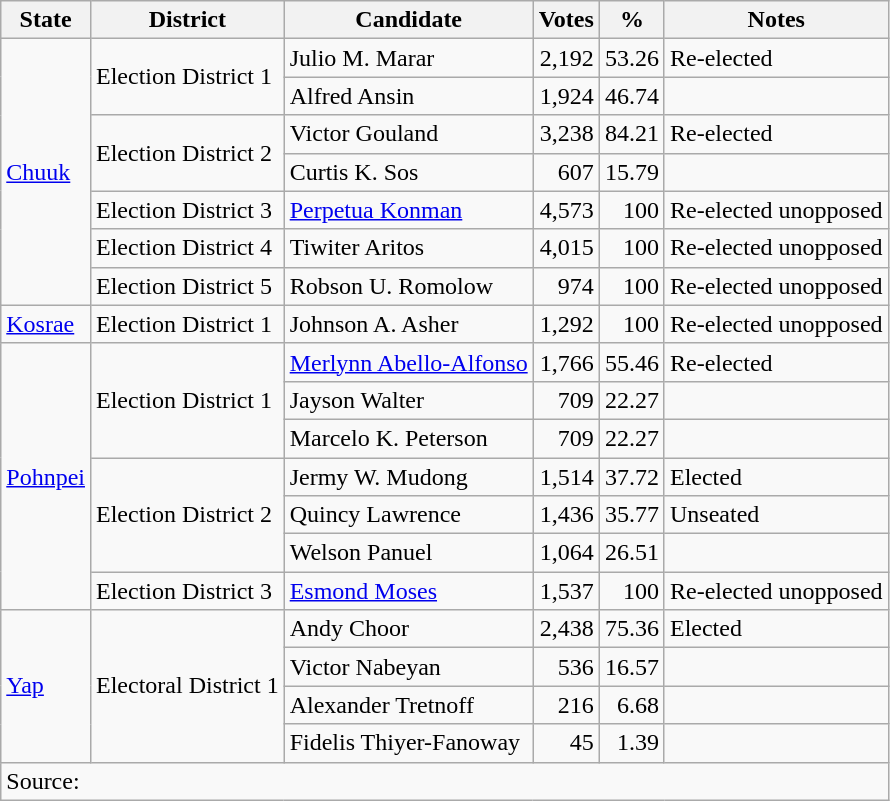<table class=wikitable style=text-align:right>
<tr>
<th>State</th>
<th>District</th>
<th>Candidate</th>
<th>Votes</th>
<th>%</th>
<th>Notes</th>
</tr>
<tr>
<td align=left rowspan=7><a href='#'>Chuuk</a></td>
<td align=left rowspan=2>Election District 1</td>
<td align=left>Julio M. Marar</td>
<td>2,192</td>
<td>53.26</td>
<td align=left>Re-elected</td>
</tr>
<tr>
<td align=left>Alfred Ansin</td>
<td>1,924</td>
<td>46.74</td>
<td></td>
</tr>
<tr>
<td align=left rowspan=2>Election District 2</td>
<td align=left>Victor Gouland</td>
<td>3,238</td>
<td>84.21</td>
<td align=left>Re-elected</td>
</tr>
<tr>
<td align=left>Curtis K. Sos</td>
<td>607</td>
<td>15.79</td>
<td></td>
</tr>
<tr>
<td align=left>Election District 3</td>
<td align=left><a href='#'>Perpetua Konman</a></td>
<td>4,573</td>
<td>100</td>
<td align=left>Re-elected unopposed</td>
</tr>
<tr>
<td align=left>Election District 4</td>
<td align=left>Tiwiter Aritos</td>
<td>4,015</td>
<td>100</td>
<td align=left>Re-elected unopposed</td>
</tr>
<tr>
<td align=left>Election District 5</td>
<td align=left>Robson U. Romolow</td>
<td>974</td>
<td>100</td>
<td align=left>Re-elected unopposed</td>
</tr>
<tr>
<td align=left><a href='#'>Kosrae</a></td>
<td align=left>Election District 1</td>
<td align=left>Johnson A. Asher</td>
<td>1,292</td>
<td>100</td>
<td align=left>Re-elected unopposed</td>
</tr>
<tr>
<td align=left rowspan=7><a href='#'>Pohnpei</a></td>
<td align=left rowspan=3>Election District 1</td>
<td align=left><a href='#'>Merlynn Abello-Alfonso</a></td>
<td>1,766</td>
<td>55.46</td>
<td align=left>Re-elected</td>
</tr>
<tr>
<td align=left>Jayson Walter</td>
<td>709</td>
<td>22.27</td>
<td></td>
</tr>
<tr>
<td align=left>Marcelo K. Peterson</td>
<td>709</td>
<td>22.27</td>
<td></td>
</tr>
<tr>
<td align=left rowspan=3>Election District 2</td>
<td align=left>Jermy W. Mudong</td>
<td>1,514</td>
<td>37.72</td>
<td align=left>Elected</td>
</tr>
<tr>
<td align=left>Quincy Lawrence</td>
<td>1,436</td>
<td>35.77</td>
<td align=left>Unseated</td>
</tr>
<tr>
<td align=left>Welson Panuel</td>
<td>1,064</td>
<td>26.51</td>
<td></td>
</tr>
<tr>
<td align=left rowspan=1>Election District 3</td>
<td align=left><a href='#'>Esmond Moses</a></td>
<td>1,537</td>
<td>100</td>
<td align=left>Re-elected unopposed</td>
</tr>
<tr>
<td align=left rowspan=4><a href='#'>Yap</a></td>
<td align=left rowspan=4>Electoral District 1</td>
<td align=left>Andy Choor</td>
<td>2,438</td>
<td>75.36</td>
<td align=left>Elected</td>
</tr>
<tr>
<td align=left>Victor Nabeyan</td>
<td>536</td>
<td>16.57</td>
<td></td>
</tr>
<tr>
<td align=left>Alexander Tretnoff</td>
<td>216</td>
<td>6.68</td>
<td></td>
</tr>
<tr>
<td align=left>Fidelis Thiyer-Fanoway</td>
<td>45</td>
<td>1.39</td>
<td></td>
</tr>
<tr>
<td align=left colspan=6>Source: </td>
</tr>
</table>
